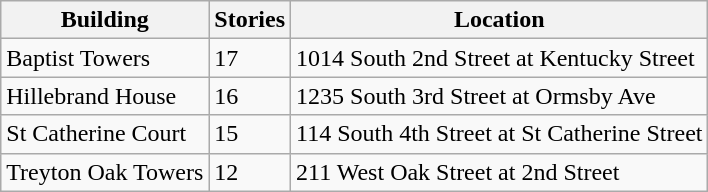<table class="wikitable">
<tr>
<th>Building</th>
<th>Stories</th>
<th>Location</th>
</tr>
<tr>
<td>Baptist Towers</td>
<td>17</td>
<td>1014 South 2nd Street at Kentucky Street</td>
</tr>
<tr>
<td>Hillebrand House</td>
<td>16</td>
<td>1235 South 3rd Street at Ormsby Ave</td>
</tr>
<tr>
<td>St Catherine Court</td>
<td>15</td>
<td>114 South 4th Street at St Catherine Street</td>
</tr>
<tr>
<td>Treyton Oak Towers</td>
<td>12</td>
<td>211 West Oak Street at 2nd Street</td>
</tr>
</table>
